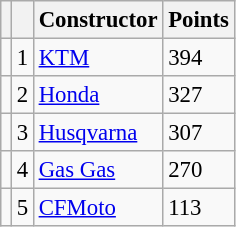<table class="wikitable" style="font-size: 95%;">
<tr>
<th></th>
<th></th>
<th>Constructor</th>
<th>Points</th>
</tr>
<tr>
<td></td>
<td align=center>1</td>
<td> <a href='#'>KTM</a></td>
<td align=left>394</td>
</tr>
<tr>
<td></td>
<td align=center>2</td>
<td> <a href='#'>Honda</a></td>
<td align=left>327</td>
</tr>
<tr>
<td></td>
<td align=center>3</td>
<td> <a href='#'>Husqvarna</a></td>
<td align=left>307</td>
</tr>
<tr>
<td></td>
<td align=center>4</td>
<td> <a href='#'>Gas Gas</a></td>
<td align=left>270</td>
</tr>
<tr>
<td></td>
<td align=center>5</td>
<td> <a href='#'>CFMoto</a></td>
<td align=left>113</td>
</tr>
</table>
